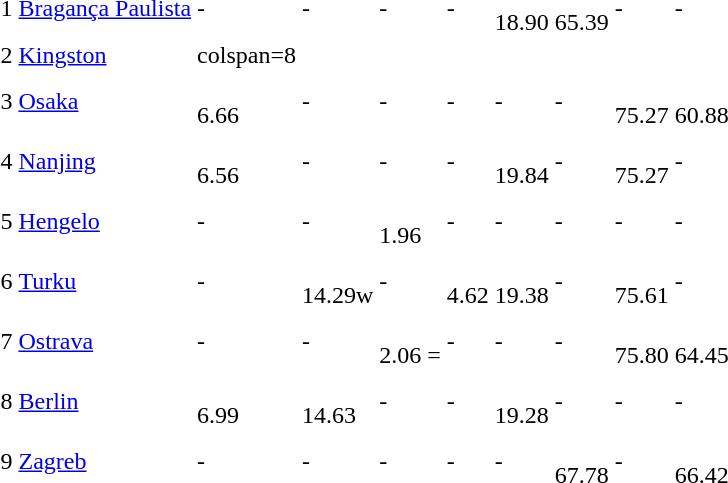<table>
<tr>
<td>1</td>
<td align=left><a href='#'>Bragança Paulista</a></td>
<td>-</td>
<td>-</td>
<td>-</td>
<td>-</td>
<td><br>18.90 </td>
<td><br>65.39</td>
<td>-</td>
<td>-</td>
</tr>
<tr>
<td>2</td>
<td align=left><a href='#'>Kingston</a></td>
<td>colspan=8 </td>
</tr>
<tr>
<td>3</td>
<td align=left><a href='#'>Osaka</a></td>
<td><br>6.66</td>
<td>-</td>
<td>-</td>
<td>-</td>
<td>-</td>
<td>-</td>
<td><br>75.27</td>
<td><br>60.88</td>
</tr>
<tr>
<td>4</td>
<td align=left><a href='#'>Nanjing</a></td>
<td><br>6.56 </td>
<td>-</td>
<td>-</td>
<td>-</td>
<td><br>19.84 </td>
<td>-</td>
<td><br>75.27</td>
<td>-</td>
</tr>
<tr>
<td>5</td>
<td align=left><a href='#'>Hengelo</a></td>
<td>-</td>
<td>-</td>
<td><br>1.96 </td>
<td>-</td>
<td>-</td>
<td>-</td>
<td>-</td>
<td>-</td>
</tr>
<tr>
<td>6</td>
<td align=left><a href='#'>Turku</a></td>
<td>-</td>
<td><br>14.29w</td>
<td>-</td>
<td><br>4.62</td>
<td><br>19.38</td>
<td>-</td>
<td><br>75.61 </td>
<td>-</td>
</tr>
<tr>
<td>7</td>
<td align=left><a href='#'>Ostrava</a></td>
<td>-</td>
<td>-</td>
<td><br>2.06  =</td>
<td>-</td>
<td>-</td>
<td>-</td>
<td><br>75.80 </td>
<td><br>64.45 </td>
</tr>
<tr>
<td>8</td>
<td align=left><a href='#'>Berlin</a></td>
<td><br>6.99</td>
<td><br>14.63</td>
<td>-</td>
<td>-</td>
<td><br>19.28  </td>
<td>-</td>
<td>-</td>
<td>-</td>
</tr>
<tr>
<td>9</td>
<td align=left><a href='#'>Zagreb</a></td>
<td>-</td>
<td>-</td>
<td>-</td>
<td>-</td>
<td>-</td>
<td><br>67.78</td>
<td>-</td>
<td><br>66.42 </td>
</tr>
</table>
